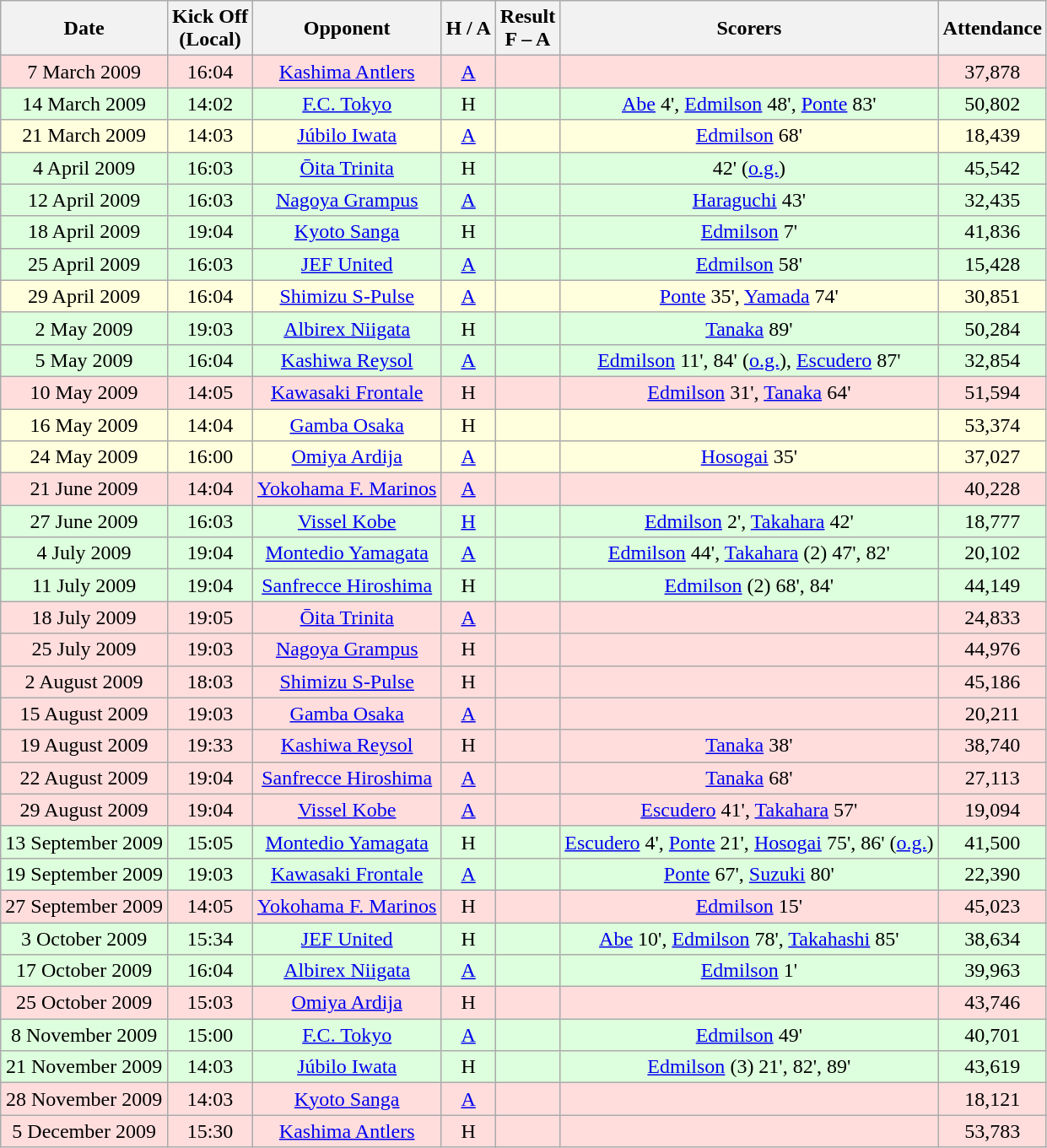<table class="wikitable" style="text-align:center">
<tr>
<th>Date</th>
<th>Kick Off<br>(Local)</th>
<th>Opponent</th>
<th>H / A</th>
<th>Result<br>F – A</th>
<th>Scorers</th>
<th>Attendance</th>
</tr>
<tr style="background:#ffdddd;">
<td>7 March 2009</td>
<td>16:04</td>
<td><a href='#'>Kashima Antlers</a></td>
<td><a href='#'>A</a></td>
<td></td>
<td></td>
<td>37,878</td>
</tr>
<tr style="background:#ddffdd;">
<td>14 March 2009</td>
<td>14:02</td>
<td><a href='#'>F.C. Tokyo</a></td>
<td>H</td>
<td></td>
<td><a href='#'>Abe</a> 4', <a href='#'>Edmilson</a> 48', <a href='#'>Ponte</a> 83'</td>
<td>50,802</td>
</tr>
<tr style="background:#ffffdd;">
<td>21 March 2009</td>
<td>14:03</td>
<td><a href='#'>Júbilo Iwata</a></td>
<td><a href='#'>A</a></td>
<td></td>
<td><a href='#'>Edmilson</a> 68'</td>
<td>18,439</td>
</tr>
<tr style="background:#ddffdd;">
<td>4 April 2009</td>
<td>16:03</td>
<td><a href='#'>Ōita Trinita</a></td>
<td>H</td>
<td></td>
<td>42' (<a href='#'>o.g.</a>)</td>
<td>45,542</td>
</tr>
<tr style="background:#ddffdd;">
<td>12 April 2009</td>
<td>16:03</td>
<td><a href='#'>Nagoya Grampus</a></td>
<td><a href='#'>A</a></td>
<td></td>
<td><a href='#'>Haraguchi</a> 43'</td>
<td>32,435</td>
</tr>
<tr style="background:#ddffdd;">
<td>18 April 2009</td>
<td>19:04</td>
<td><a href='#'>Kyoto Sanga</a></td>
<td>H</td>
<td></td>
<td><a href='#'>Edmilson</a> 7'</td>
<td>41,836</td>
</tr>
<tr style="background:#ddffdd;">
<td>25 April 2009</td>
<td>16:03</td>
<td><a href='#'>JEF United</a></td>
<td><a href='#'>A</a></td>
<td></td>
<td><a href='#'>Edmilson</a> 58'</td>
<td>15,428</td>
</tr>
<tr style="background:#ffffdd;">
<td>29 April 2009</td>
<td>16:04</td>
<td><a href='#'>Shimizu S-Pulse</a></td>
<td><a href='#'>A</a></td>
<td></td>
<td><a href='#'>Ponte</a> 35', <a href='#'>Yamada</a> 74'</td>
<td>30,851</td>
</tr>
<tr style="background:#ddffdd;">
<td>2 May 2009</td>
<td>19:03</td>
<td><a href='#'>Albirex Niigata</a></td>
<td>H</td>
<td></td>
<td><a href='#'>Tanaka</a> 89'</td>
<td>50,284</td>
</tr>
<tr style="background:#ddffdd;">
<td>5 May 2009</td>
<td>16:04</td>
<td><a href='#'>Kashiwa Reysol</a></td>
<td><a href='#'>A</a></td>
<td></td>
<td><a href='#'>Edmilson</a> 11', 84' (<a href='#'>o.g.</a>), <a href='#'>Escudero</a> 87'</td>
<td>32,854</td>
</tr>
<tr style="background:#ffdddd;">
<td>10 May 2009</td>
<td>14:05</td>
<td><a href='#'>Kawasaki Frontale</a></td>
<td>H</td>
<td></td>
<td><a href='#'>Edmilson</a> 31', <a href='#'>Tanaka</a> 64'</td>
<td>51,594</td>
</tr>
<tr style="background:#ffffdd;">
<td>16 May 2009</td>
<td>14:04</td>
<td><a href='#'>Gamba Osaka</a></td>
<td>H</td>
<td></td>
<td></td>
<td>53,374</td>
</tr>
<tr style="background:#ffffdd;">
<td>24 May 2009</td>
<td>16:00</td>
<td><a href='#'>Omiya Ardija</a></td>
<td><a href='#'>A</a></td>
<td></td>
<td><a href='#'>Hosogai</a> 35'</td>
<td>37,027</td>
</tr>
<tr style="background:#ffdddd;">
<td>21 June 2009</td>
<td>14:04</td>
<td><a href='#'>Yokohama F. Marinos</a></td>
<td><a href='#'>A</a></td>
<td></td>
<td></td>
<td>40,228</td>
</tr>
<tr style="background:#ddffdd;">
<td>27 June 2009</td>
<td>16:03</td>
<td><a href='#'>Vissel Kobe</a></td>
<td><a href='#'>H</a></td>
<td></td>
<td><a href='#'>Edmilson</a> 2', <a href='#'>Takahara</a> 42'</td>
<td>18,777</td>
</tr>
<tr style="background:#ddffdd;">
<td>4 July 2009</td>
<td>19:04</td>
<td><a href='#'>Montedio Yamagata</a></td>
<td><a href='#'>A</a></td>
<td></td>
<td><a href='#'>Edmilson</a> 44', <a href='#'>Takahara</a> (2) 47', 82'</td>
<td>20,102</td>
</tr>
<tr style="background:#ddffdd;">
<td>11 July 2009</td>
<td>19:04</td>
<td><a href='#'>Sanfrecce Hiroshima</a></td>
<td>H</td>
<td></td>
<td><a href='#'>Edmilson</a> (2) 68', 84'</td>
<td>44,149</td>
</tr>
<tr style="background:#ffdddd;">
<td>18 July 2009</td>
<td>19:05</td>
<td><a href='#'>Ōita Trinita</a></td>
<td><a href='#'>A</a></td>
<td></td>
<td></td>
<td>24,833</td>
</tr>
<tr style="background:#ffdddd;">
<td>25 July 2009</td>
<td>19:03</td>
<td><a href='#'>Nagoya Grampus</a></td>
<td>H</td>
<td></td>
<td></td>
<td>44,976</td>
</tr>
<tr style="background:#ffdddd;">
<td>2 August 2009</td>
<td>18:03</td>
<td><a href='#'>Shimizu S-Pulse</a></td>
<td>H</td>
<td></td>
<td></td>
<td>45,186</td>
</tr>
<tr style="background:#ffdddd;">
<td>15 August 2009</td>
<td>19:03</td>
<td><a href='#'>Gamba Osaka</a></td>
<td><a href='#'>A</a></td>
<td></td>
<td></td>
<td>20,211</td>
</tr>
<tr style="background:#ffdddd;">
<td>19 August 2009</td>
<td>19:33</td>
<td><a href='#'>Kashiwa Reysol</a></td>
<td>H</td>
<td></td>
<td><a href='#'>Tanaka</a> 38'</td>
<td>38,740</td>
</tr>
<tr style="background:#ffdddd;">
<td>22 August 2009</td>
<td>19:04</td>
<td><a href='#'>Sanfrecce Hiroshima</a></td>
<td><a href='#'>A</a></td>
<td></td>
<td><a href='#'>Tanaka</a> 68'</td>
<td>27,113</td>
</tr>
<tr style="background:#ffdddd;">
<td>29 August 2009</td>
<td>19:04</td>
<td><a href='#'>Vissel Kobe</a></td>
<td><a href='#'>A</a></td>
<td></td>
<td><a href='#'>Escudero</a> 41', <a href='#'>Takahara</a> 57'</td>
<td>19,094</td>
</tr>
<tr style="background:#ddffdd;">
<td>13 September 2009</td>
<td>15:05</td>
<td><a href='#'>Montedio Yamagata</a></td>
<td>H</td>
<td></td>
<td><a href='#'>Escudero</a> 4', <a href='#'>Ponte</a> 21', <a href='#'>Hosogai</a> 75', 86' (<a href='#'>o.g.</a>)</td>
<td>41,500</td>
</tr>
<tr style="background:#ddffdd;">
<td>19 September 2009</td>
<td>19:03</td>
<td><a href='#'>Kawasaki Frontale</a></td>
<td><a href='#'>A</a></td>
<td></td>
<td><a href='#'>Ponte</a> 67', <a href='#'>Suzuki</a> 80'</td>
<td>22,390</td>
</tr>
<tr style="background:#ffdddd;">
<td>27 September 2009</td>
<td>14:05</td>
<td><a href='#'>Yokohama F. Marinos</a></td>
<td>H</td>
<td></td>
<td><a href='#'>Edmilson</a> 15'</td>
<td>45,023</td>
</tr>
<tr style="background:#ddffdd;">
<td>3 October 2009</td>
<td>15:34</td>
<td><a href='#'>JEF United</a></td>
<td>H</td>
<td></td>
<td><a href='#'>Abe</a> 10', <a href='#'>Edmilson</a> 78', <a href='#'>Takahashi</a> 85'</td>
<td>38,634</td>
</tr>
<tr style="background:#ddffdd;">
<td>17 October 2009</td>
<td>16:04</td>
<td><a href='#'>Albirex Niigata</a></td>
<td><a href='#'>A</a></td>
<td></td>
<td><a href='#'>Edmilson</a> 1'</td>
<td>39,963</td>
</tr>
<tr style="background:#ffdddd;">
<td>25 October 2009</td>
<td>15:03</td>
<td><a href='#'>Omiya Ardija</a></td>
<td>H</td>
<td></td>
<td></td>
<td>43,746</td>
</tr>
<tr style="background:#ddffdd;">
<td>8 November 2009</td>
<td>15:00</td>
<td><a href='#'>F.C. Tokyo</a></td>
<td><a href='#'>A</a></td>
<td></td>
<td><a href='#'>Edmilson</a> 49'</td>
<td>40,701</td>
</tr>
<tr style="background:#ddffdd;">
<td>21 November 2009</td>
<td>14:03</td>
<td><a href='#'>Júbilo Iwata</a></td>
<td>H</td>
<td></td>
<td><a href='#'>Edmilson</a> (3) 21', 82', 89'</td>
<td>43,619</td>
</tr>
<tr style="background:#ffdddd;">
<td>28 November 2009</td>
<td>14:03</td>
<td><a href='#'>Kyoto Sanga</a></td>
<td><a href='#'>A</a></td>
<td></td>
<td></td>
<td>18,121</td>
</tr>
<tr style="background:#ffdddd;">
<td>5 December 2009</td>
<td>15:30</td>
<td><a href='#'>Kashima Antlers</a></td>
<td>H</td>
<td></td>
<td></td>
<td>53,783</td>
</tr>
</table>
